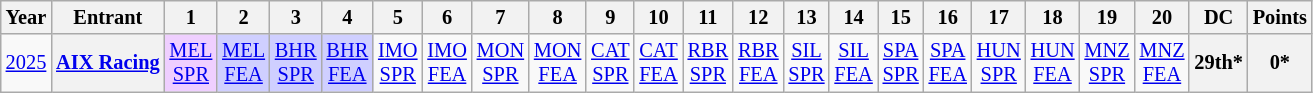<table class="wikitable" style="text-align:center; font-size:85%">
<tr>
<th>Year</th>
<th>Entrant</th>
<th>1</th>
<th>2</th>
<th>3</th>
<th>4</th>
<th>5</th>
<th>6</th>
<th>7</th>
<th>8</th>
<th>9</th>
<th>10</th>
<th>11</th>
<th>12</th>
<th>13</th>
<th>14</th>
<th>15</th>
<th>16</th>
<th>17</th>
<th>18</th>
<th>19</th>
<th>20</th>
<th>DC</th>
<th>Points</th>
</tr>
<tr>
<td><a href='#'>2025</a></td>
<th nowrap><a href='#'>AIX Racing</a></th>
<td style="background:#EFCFFF;"><a href='#'>MEL<br>SPR</a><br></td>
<td style="background:#CFCFFF;"><a href='#'>MEL<br>FEA</a><br></td>
<td style="background:#CFCFFF;"><a href='#'>BHR<br>SPR</a><br></td>
<td style="background:#CFCFFF;"><a href='#'>BHR<br>FEA</a><br></td>
<td style="background:#;"><a href='#'>IMO<br>SPR</a><br></td>
<td style="background:#;"><a href='#'>IMO<br>FEA</a><br></td>
<td style="background:#;"><a href='#'>MON<br>SPR</a><br></td>
<td style="background:#;"><a href='#'>MON<br>FEA</a><br></td>
<td style="background:#;"><a href='#'>CAT<br>SPR</a><br></td>
<td style="background:#;"><a href='#'>CAT<br>FEA</a><br></td>
<td style="background:#;"><a href='#'>RBR<br>SPR</a><br></td>
<td style="background:#;"><a href='#'>RBR<br>FEA</a><br></td>
<td style="background:#;"><a href='#'>SIL<br>SPR</a><br></td>
<td style="background:#;"><a href='#'>SIL<br>FEA</a><br></td>
<td style="background:#;"><a href='#'>SPA<br>SPR</a><br></td>
<td style="background:#;"><a href='#'>SPA<br>FEA</a><br></td>
<td style="background:#;"><a href='#'>HUN<br>SPR</a><br></td>
<td style="background:#;"><a href='#'>HUN<br>FEA</a><br></td>
<td style="background:#;"><a href='#'>MNZ<br>SPR</a><br></td>
<td style="background:#;"><a href='#'>MNZ<br>FEA</a><br></td>
<th>29th*</th>
<th>0*</th>
</tr>
</table>
